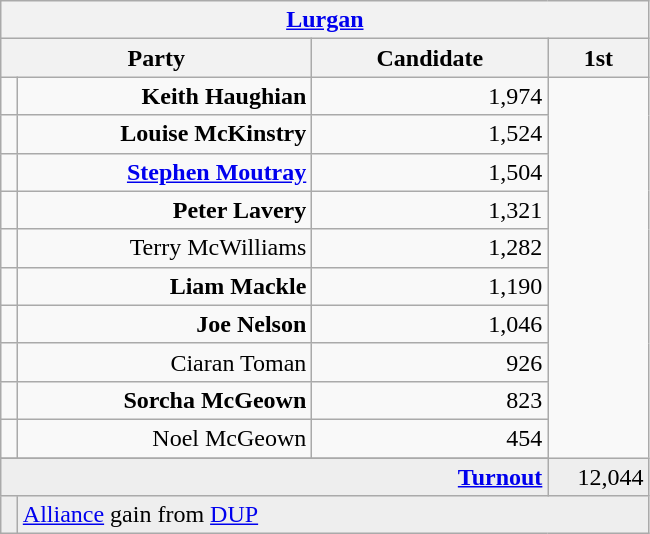<table class="wikitable">
<tr>
<th colspan="4" align="center"><a href='#'>Lurgan</a></th>
</tr>
<tr>
<th colspan="2" align="center" width=200>Party</th>
<th width=150>Candidate</th>
<th width=60>1st </th>
</tr>
<tr>
<td></td>
<td align="right"><strong>Keith Haughian</strong></td>
<td align="right">1,974</td>
</tr>
<tr>
<td></td>
<td align="right"><strong>Louise McKinstry</strong></td>
<td align="right">1,524</td>
</tr>
<tr>
<td></td>
<td align="right"><strong><a href='#'>Stephen Moutray</a></strong></td>
<td align="right">1,504</td>
</tr>
<tr>
<td></td>
<td align="right"><strong>Peter Lavery</strong></td>
<td align="right">1,321</td>
</tr>
<tr>
<td></td>
<td align="right">Terry McWilliams</td>
<td align="right">1,282</td>
</tr>
<tr>
<td></td>
<td align="right"><strong>Liam Mackle</strong></td>
<td align="right">1,190</td>
</tr>
<tr>
<td></td>
<td align="right"><strong>Joe Nelson</strong></td>
<td align="right">1,046</td>
</tr>
<tr>
<td></td>
<td align="right">Ciaran Toman</td>
<td align="right">926</td>
</tr>
<tr>
<td></td>
<td align="right"><strong>Sorcha McGeown</strong></td>
<td align="right">823</td>
</tr>
<tr>
<td></td>
<td align="right">Noel McGeown</td>
<td align="right">454</td>
</tr>
<tr>
</tr>
<tr bgcolor="EEEEEE">
<td colspan=3 align="right"><strong><a href='#'>Turnout</a></strong></td>
<td align="right">12,044</td>
</tr>
<tr bgcolor="EEEEEE">
<td bgcolor=></td>
<td colspan=4 bgcolor="EEEEEE"><a href='#'>Alliance</a> gain from <a href='#'>DUP</a></td>
</tr>
</table>
